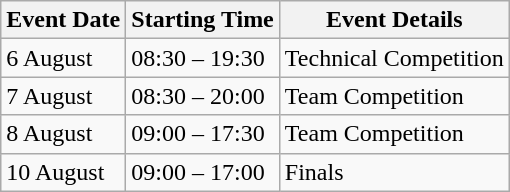<table class="wikitable">
<tr>
<th>Event Date</th>
<th>Starting Time</th>
<th>Event Details</th>
</tr>
<tr>
<td>6 August</td>
<td>08:30 – 19:30</td>
<td>Technical Competition</td>
</tr>
<tr>
<td>7 August</td>
<td>08:30 – 20:00</td>
<td>Team Competition</td>
</tr>
<tr>
<td>8 August</td>
<td>09:00 – 17:30</td>
<td>Team Competition</td>
</tr>
<tr>
<td>10 August</td>
<td>09:00 – 17:00</td>
<td>Finals</td>
</tr>
</table>
